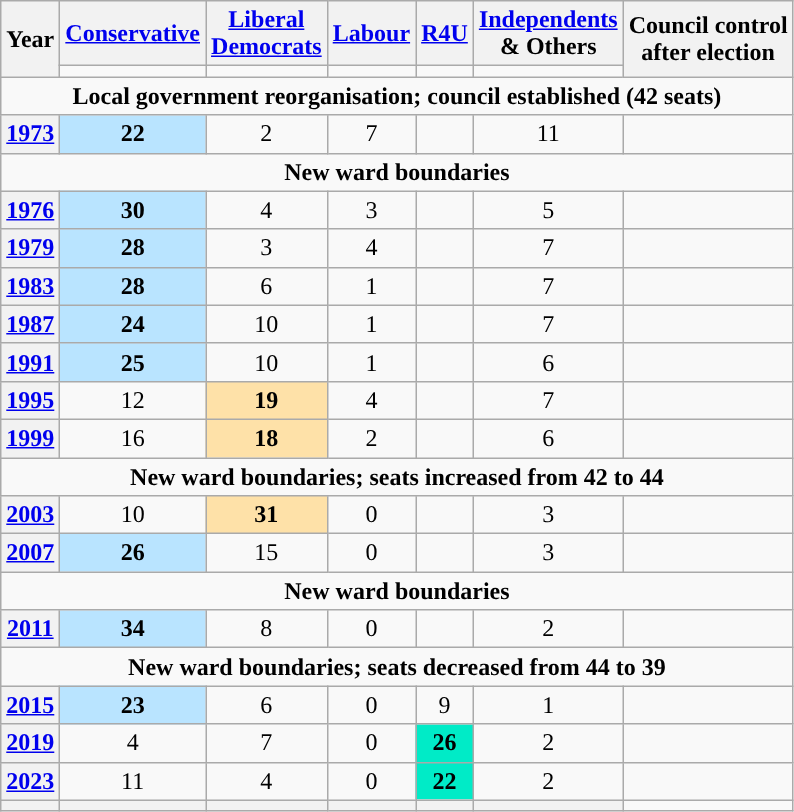<table class="wikitable plainrowheaders" style="text-align:center">
<tr>
<th scope="col" rowspan="2">Year</th>
<th scope="col"><a href='#'>Conservative</a></th>
<th scope="col" style="width:1px"><a href='#'>Liberal Democrats</a></th>
<th scope="col"><a href='#'>Labour</a></th>
<th scope="col"><a href='#'>R4U</a></th>
<th scope="col"><a href='#'>Independents</a><br>& Others</th>
<th scope="col" rowspan="2" colspan="2">Council control<br>after election</th>
</tr>
<tr>
<td style="background:"></td>
<td style="background:"></td>
<td style="background:"></td>
<td style="background:"></td>
<td style="background:"></td>
</tr>
<tr>
<td colspan="9"><strong>Local government reorganisation; council established (42 seats)</strong></td>
</tr>
<tr>
<th scope="row"><a href='#'>1973</a></th>
<td style="background:#B9E4FF;"><strong>22</strong></td>
<td>2</td>
<td>7</td>
<td></td>
<td>11</td>
<td></td>
</tr>
<tr>
<td colspan="9"><strong>New ward boundaries</strong></td>
</tr>
<tr>
<th scope="row"><a href='#'>1976</a></th>
<td style="background:#B9E4FF;"><strong>30</strong></td>
<td>4</td>
<td>3</td>
<td></td>
<td>5</td>
<td></td>
</tr>
<tr>
<th scope="row"><a href='#'>1979</a></th>
<td style="background:#B9E4FF;"><strong>28</strong></td>
<td>3</td>
<td>4</td>
<td></td>
<td>7</td>
<td></td>
</tr>
<tr>
<th scope="row"><a href='#'>1983</a></th>
<td style="background:#B9E4FF;"><strong>28</strong></td>
<td>6</td>
<td>1</td>
<td></td>
<td>7</td>
<td></td>
</tr>
<tr>
<th scope="row"><a href='#'>1987</a></th>
<td style="background:#B9E4FF;"><strong>24</strong></td>
<td>10</td>
<td>1</td>
<td></td>
<td>7</td>
<td></td>
</tr>
<tr>
<th scope="row"><a href='#'>1991</a></th>
<td style="background:#B9E4FF;"><strong>25</strong></td>
<td>10</td>
<td>1</td>
<td></td>
<td>6</td>
<td></td>
</tr>
<tr>
<th scope="row"><a href='#'>1995</a></th>
<td>12</td>
<td style="background:#FEE1A8"><strong>19</strong></td>
<td>4</td>
<td></td>
<td>7</td>
<td></td>
</tr>
<tr>
<th scope="row"><a href='#'>1999</a></th>
<td>16</td>
<td style="background:#FEE1A8"><strong>18</strong></td>
<td>2</td>
<td></td>
<td>6</td>
<td></td>
</tr>
<tr>
<td colspan="9"><strong>New ward boundaries; seats increased from 42 to 44</strong></td>
</tr>
<tr>
<th scope="row"><a href='#'>2003</a></th>
<td>10</td>
<td style="background:#FEE1A8"><strong>31</strong></td>
<td>0</td>
<td></td>
<td>3</td>
<td></td>
</tr>
<tr>
<th scope="row"><a href='#'>2007</a></th>
<td style="background:#B9E4FF;"><strong>26</strong></td>
<td>15</td>
<td>0</td>
<td></td>
<td>3</td>
<td></td>
</tr>
<tr>
<td colspan="9"><strong>New ward boundaries</strong></td>
</tr>
<tr>
<th scope="row"><a href='#'>2011</a></th>
<td style="background:#B9E4FF;"><strong>34</strong></td>
<td>8</td>
<td>0</td>
<td></td>
<td>2</td>
<td></td>
</tr>
<tr>
<td colspan="9"><strong>New ward boundaries; seats decreased from 44 to 39</strong></td>
</tr>
<tr>
<th scope="row"><a href='#'>2015</a></th>
<td style="background:#B9E4FF;"><strong>23</strong></td>
<td>6</td>
<td>0</td>
<td>9</td>
<td>1</td>
<td></td>
</tr>
<tr>
<th scope="row"><a href='#'>2019</a></th>
<td>4</td>
<td>7</td>
<td>0</td>
<td style="background:#00EBC7;"><strong>26</strong></td>
<td>2</td>
<td></td>
</tr>
<tr>
<th scope="row"><a href='#'>2023</a></th>
<td>11</td>
<td>4</td>
<td>0</td>
<td style="background:#00EBC7;"><strong>22</strong></td>
<td>2</td>
<td></td>
</tr>
<tr>
<th></th>
<th style="background-color: "></th>
<th style="background-color: "></th>
<th style="background-color: "></th>
<th style="background-color: "></th>
<th style="background-color: "></th>
</tr>
</table>
